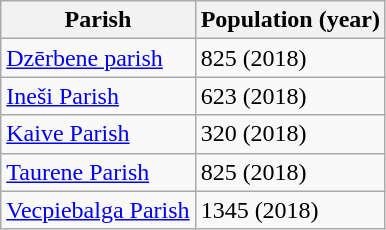<table class="sortable wikitable">
<tr>
<th>Parish</th>
<th>Population (year)</th>
</tr>
<tr>
<td><a href='#'>Dzērbene parish</a></td>
<td>825 (2018)</td>
</tr>
<tr>
<td><a href='#'>Ineši Parish</a></td>
<td>623 (2018)</td>
</tr>
<tr>
<td><a href='#'>Kaive Parish</a></td>
<td>320 (2018)</td>
</tr>
<tr>
<td><a href='#'>Taurene Parish</a></td>
<td>825 (2018)</td>
</tr>
<tr>
<td><a href='#'>Vecpiebalga Parish</a></td>
<td>1345 (2018)</td>
</tr>
</table>
